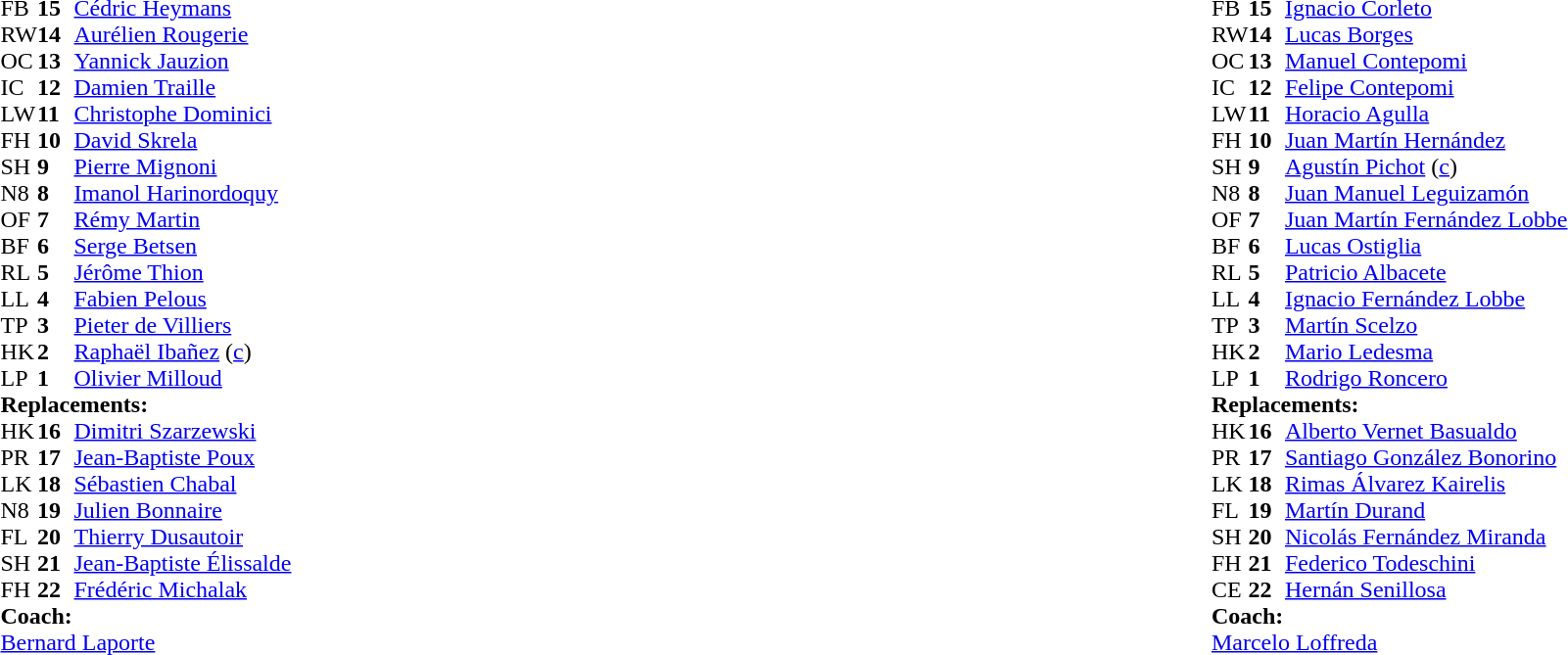<table width="100%">
<tr>
<td style="vertical-align:top" width="50%"><br><table cellspacing="0" cellpadding="0">
<tr>
<th width="25"></th>
<th width="25"></th>
</tr>
<tr>
<td>FB</td>
<td><strong>15</strong></td>
<td><a href='#'>Cédric Heymans</a></td>
</tr>
<tr>
<td>RW</td>
<td><strong>14</strong></td>
<td><a href='#'>Aurélien Rougerie</a></td>
</tr>
<tr>
<td>OC</td>
<td><strong>13</strong></td>
<td><a href='#'>Yannick Jauzion</a></td>
</tr>
<tr>
<td>IC</td>
<td><strong>12</strong></td>
<td><a href='#'>Damien Traille</a></td>
<td></td>
<td colspan="2"></td>
</tr>
<tr>
<td>LW</td>
<td><strong>11</strong></td>
<td><a href='#'>Christophe Dominici</a></td>
</tr>
<tr>
<td>FH</td>
<td><strong>10</strong></td>
<td><a href='#'>David Skrela</a></td>
<td></td>
<td></td>
<td></td>
<td></td>
</tr>
<tr>
<td>SH</td>
<td><strong>9</strong></td>
<td><a href='#'>Pierre Mignoni</a></td>
<td></td>
<td></td>
</tr>
<tr>
<td>N8</td>
<td><strong>8</strong></td>
<td><a href='#'>Imanol Harinordoquy</a></td>
</tr>
<tr>
<td>OF</td>
<td><strong>7</strong></td>
<td><a href='#'>Rémy Martin</a></td>
<td></td>
<td></td>
</tr>
<tr>
<td>BF</td>
<td><strong>6</strong></td>
<td><a href='#'>Serge Betsen</a></td>
</tr>
<tr>
<td>RL</td>
<td><strong>5</strong></td>
<td><a href='#'>Jérôme Thion</a></td>
</tr>
<tr>
<td>LL</td>
<td><strong>4</strong></td>
<td><a href='#'>Fabien Pelous</a></td>
<td></td>
<td></td>
</tr>
<tr>
<td>TP</td>
<td><strong>3</strong></td>
<td><a href='#'>Pieter de Villiers</a></td>
</tr>
<tr>
<td>HK</td>
<td><strong>2</strong></td>
<td><a href='#'>Raphaël Ibañez</a> (<a href='#'>c</a>)</td>
<td></td>
<td></td>
</tr>
<tr>
<td>LP</td>
<td><strong>1</strong></td>
<td><a href='#'>Olivier Milloud</a></td>
</tr>
<tr>
<td colspan=3><strong>Replacements:</strong></td>
</tr>
<tr>
<td>HK</td>
<td><strong>16</strong></td>
<td><a href='#'>Dimitri Szarzewski</a></td>
<td></td>
<td></td>
</tr>
<tr>
<td>PR</td>
<td><strong>17</strong></td>
<td><a href='#'>Jean-Baptiste Poux</a></td>
</tr>
<tr>
<td>LK</td>
<td><strong>18</strong></td>
<td><a href='#'>Sébastien Chabal</a></td>
<td></td>
<td></td>
</tr>
<tr>
<td>N8</td>
<td><strong>19</strong></td>
<td><a href='#'>Julien Bonnaire</a></td>
<td></td>
<td></td>
</tr>
<tr>
<td>FL</td>
<td><strong>20</strong></td>
<td><a href='#'>Thierry Dusautoir</a></td>
</tr>
<tr>
<td>SH</td>
<td><strong>21</strong></td>
<td><a href='#'>Jean-Baptiste Élissalde</a></td>
<td></td>
<td></td>
</tr>
<tr>
<td>FH</td>
<td><strong>22</strong></td>
<td><a href='#'>Frédéric Michalak</a></td>
<td></td>
<td></td>
<td></td>
<td></td>
</tr>
<tr>
<td colspan=3><strong>Coach:</strong></td>
</tr>
<tr>
<td colspan="4"><a href='#'>Bernard Laporte</a></td>
</tr>
</table>
</td>
<td style="vertical-align:top"></td>
<td style="vertical-align:top" width="50%"><br><table cellspacing="0" cellpadding="0" align="center">
<tr>
<th width="25"></th>
<th width="25"></th>
</tr>
<tr>
<td>FB</td>
<td><strong>15</strong></td>
<td><a href='#'>Ignacio Corleto</a></td>
</tr>
<tr>
<td>RW</td>
<td><strong>14</strong></td>
<td><a href='#'>Lucas Borges</a></td>
</tr>
<tr>
<td>OC</td>
<td><strong>13</strong></td>
<td><a href='#'>Manuel Contepomi</a></td>
<td></td>
<td colspan="2"></td>
<td></td>
</tr>
<tr>
<td>IC</td>
<td><strong>12</strong></td>
<td><a href='#'>Felipe Contepomi</a></td>
</tr>
<tr>
<td>LW</td>
<td><strong>11</strong></td>
<td><a href='#'>Horacio Agulla</a></td>
</tr>
<tr>
<td>FH</td>
<td><strong>10</strong></td>
<td><a href='#'>Juan Martín Hernández</a></td>
</tr>
<tr>
<td>SH</td>
<td><strong>9</strong></td>
<td><a href='#'>Agustín Pichot</a> (<a href='#'>c</a>)</td>
</tr>
<tr>
<td>N8</td>
<td><strong>8</strong></td>
<td><a href='#'>Juan Manuel Leguizamón</a></td>
</tr>
<tr>
<td>OF</td>
<td><strong>7</strong></td>
<td><a href='#'>Juan Martín Fernández Lobbe</a></td>
</tr>
<tr>
<td>BF</td>
<td><strong>6</strong></td>
<td><a href='#'>Lucas Ostiglia</a></td>
<td></td>
<td></td>
</tr>
<tr>
<td>RL</td>
<td><strong>5</strong></td>
<td><a href='#'>Patricio Albacete</a></td>
</tr>
<tr>
<td>LL</td>
<td><strong>4</strong></td>
<td><a href='#'>Ignacio Fernández Lobbe</a></td>
<td></td>
<td></td>
</tr>
<tr>
<td>TP</td>
<td><strong>3</strong></td>
<td><a href='#'>Martín Scelzo</a></td>
<td></td>
<td></td>
</tr>
<tr>
<td>HK</td>
<td><strong>2</strong></td>
<td><a href='#'>Mario Ledesma</a></td>
</tr>
<tr>
<td>LP</td>
<td><strong>1</strong></td>
<td><a href='#'>Rodrigo Roncero</a></td>
</tr>
<tr>
<td colspan=3><strong>Replacements:</strong></td>
</tr>
<tr>
<td>HK</td>
<td><strong>16</strong></td>
<td><a href='#'>Alberto Vernet Basualdo</a></td>
</tr>
<tr>
<td>PR</td>
<td><strong>17</strong></td>
<td><a href='#'>Santiago González Bonorino</a></td>
<td></td>
<td></td>
</tr>
<tr>
<td>LK</td>
<td><strong>18</strong></td>
<td><a href='#'>Rimas Álvarez Kairelis</a></td>
<td></td>
<td></td>
</tr>
<tr>
<td>FL</td>
<td><strong>19</strong></td>
<td><a href='#'>Martín Durand</a></td>
<td></td>
<td></td>
</tr>
<tr>
<td>SH</td>
<td><strong>20</strong></td>
<td><a href='#'>Nicolás Fernández Miranda</a></td>
</tr>
<tr>
<td>FH</td>
<td><strong>21</strong></td>
<td><a href='#'>Federico Todeschini</a></td>
</tr>
<tr>
<td>CE</td>
<td><strong>22</strong></td>
<td><a href='#'>Hernán Senillosa</a></td>
<td></td>
<td></td>
<td></td>
<td></td>
</tr>
<tr>
<td colspan=3><strong>Coach:</strong></td>
</tr>
<tr>
<td colspan="4"><a href='#'>Marcelo Loffreda</a></td>
</tr>
</table>
</td>
</tr>
</table>
